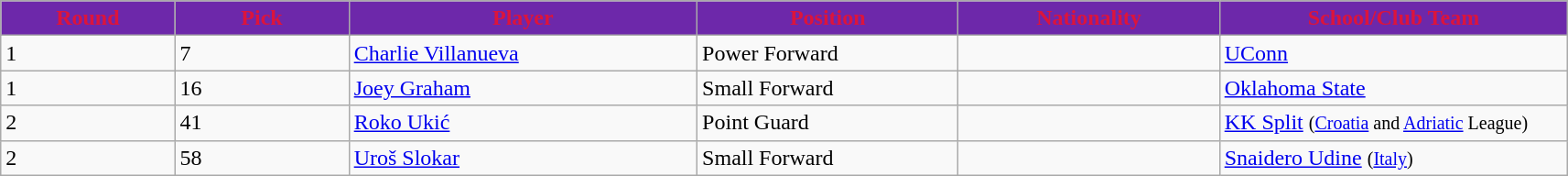<table class="wikitable sortable sortable">
<tr>
<th style="background:#6d28aa;color:#DC143C;" width="10%">Round</th>
<th style="background:#6d28aa;color:#DC143C;" width="10%">Pick</th>
<th style="background:#6d28aa;color:#DC143C;" width="20%">Player</th>
<th style="background:#6d28aa;color:#DC143C;" width="15%">Position</th>
<th style="background:#6d28aa;color:#DC143C;" width="15%">Nationality</th>
<th style="background:#6d28aa;color:#DC143C;" width="20%">School/Club Team</th>
</tr>
<tr>
<td>1</td>
<td>7</td>
<td><a href='#'>Charlie Villanueva</a></td>
<td>Power Forward</td>
<td></td>
<td><a href='#'>UConn</a></td>
</tr>
<tr>
<td>1</td>
<td>16</td>
<td><a href='#'>Joey Graham</a></td>
<td>Small Forward</td>
<td></td>
<td><a href='#'>Oklahoma State</a></td>
</tr>
<tr>
<td>2</td>
<td>41</td>
<td><a href='#'>Roko Ukić</a></td>
<td>Point Guard</td>
<td></td>
<td><a href='#'>KK Split</a> <small>(<a href='#'>Croatia</a> and <a href='#'>Adriatic</a> League)</small></td>
</tr>
<tr>
<td>2</td>
<td>58</td>
<td><a href='#'>Uroš Slokar</a></td>
<td>Small Forward</td>
<td></td>
<td><a href='#'>Snaidero Udine</a> <small>(<a href='#'>Italy</a>)</small></td>
</tr>
</table>
